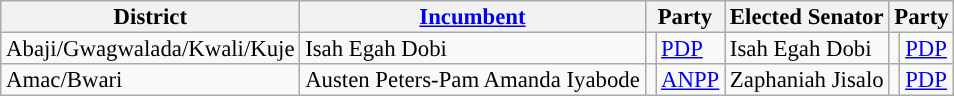<table class="sortable wikitable" style="font-size:95%;line-height:14px;">
<tr>
<th class="unsortable">District</th>
<th class="unsortable"><a href='#'>Incumbent</a></th>
<th colspan="2">Party</th>
<th class="unsortable">Elected Senator</th>
<th colspan="2">Party</th>
</tr>
<tr>
<td>Abaji/Gwagwalada/Kwali/Kuje</td>
<td>Isah Egah Dobi</td>
<td style="background:"></td>
<td><a href='#'>PDP</a></td>
<td>Isah Egah Dobi</td>
<td style="background:"></td>
<td><a href='#'>PDP</a></td>
</tr>
<tr>
<td>Amac/Bwari</td>
<td>Austen Peters-Pam Amanda Iyabode</td>
<td style="background:"></td>
<td><a href='#'>ANPP</a></td>
<td>Zaphaniah Jisalo</td>
<td style="background:"></td>
<td><a href='#'>PDP</a></td>
</tr>
</table>
